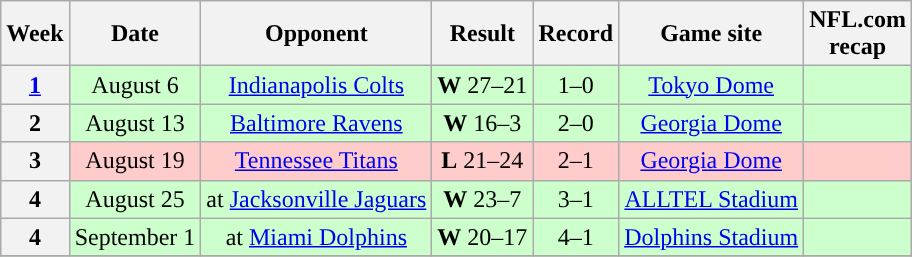<table class="wikitable" style="text-align:center">
<tr>
<th>Week</th>
<th>Date</th>
<th>Opponent</th>
<th>Result</th>
<th>Record</th>
<th>Game site</th>
<th>NFL.com<br>recap</th>
</tr>
<tr style="background: #cfc;">
<th><a href='#'>1</a></th>
<td>August 6</td>
<td><a href='#'>Indianapolis Colts</a></td>
<td><strong>W</strong> 27–21</td>
<td>1–0</td>
<td> <a href='#'>Tokyo Dome</a> </td>
<td></td>
</tr>
<tr style="background: #cfc;">
<th>2</th>
<td>August 13</td>
<td><a href='#'>Baltimore Ravens</a></td>
<td><strong>W</strong> 16–3</td>
<td>2–0</td>
<td><a href='#'>Georgia Dome</a></td>
<td></td>
</tr>
<tr style="background: #fcc;">
<th>3</th>
<td>August 19</td>
<td><a href='#'>Tennessee Titans</a></td>
<td><strong>L</strong> 21–24</td>
<td>2–1</td>
<td><a href='#'>Georgia Dome</a></td>
<td></td>
</tr>
<tr style="background: #cfc;">
<th>4</th>
<td>August 25</td>
<td>at <a href='#'>Jacksonville Jaguars</a></td>
<td><strong>W</strong> 23–7</td>
<td>3–1</td>
<td><a href='#'>ALLTEL Stadium</a></td>
<td></td>
</tr>
<tr style="background: #cfc;">
<th>4</th>
<td>September 1</td>
<td>at <a href='#'>Miami Dolphins</a></td>
<td><strong>W</strong> 20–17</td>
<td>4–1</td>
<td><a href='#'>Dolphins Stadium</a></td>
<td></td>
</tr>
<tr>
</tr>
</table>
